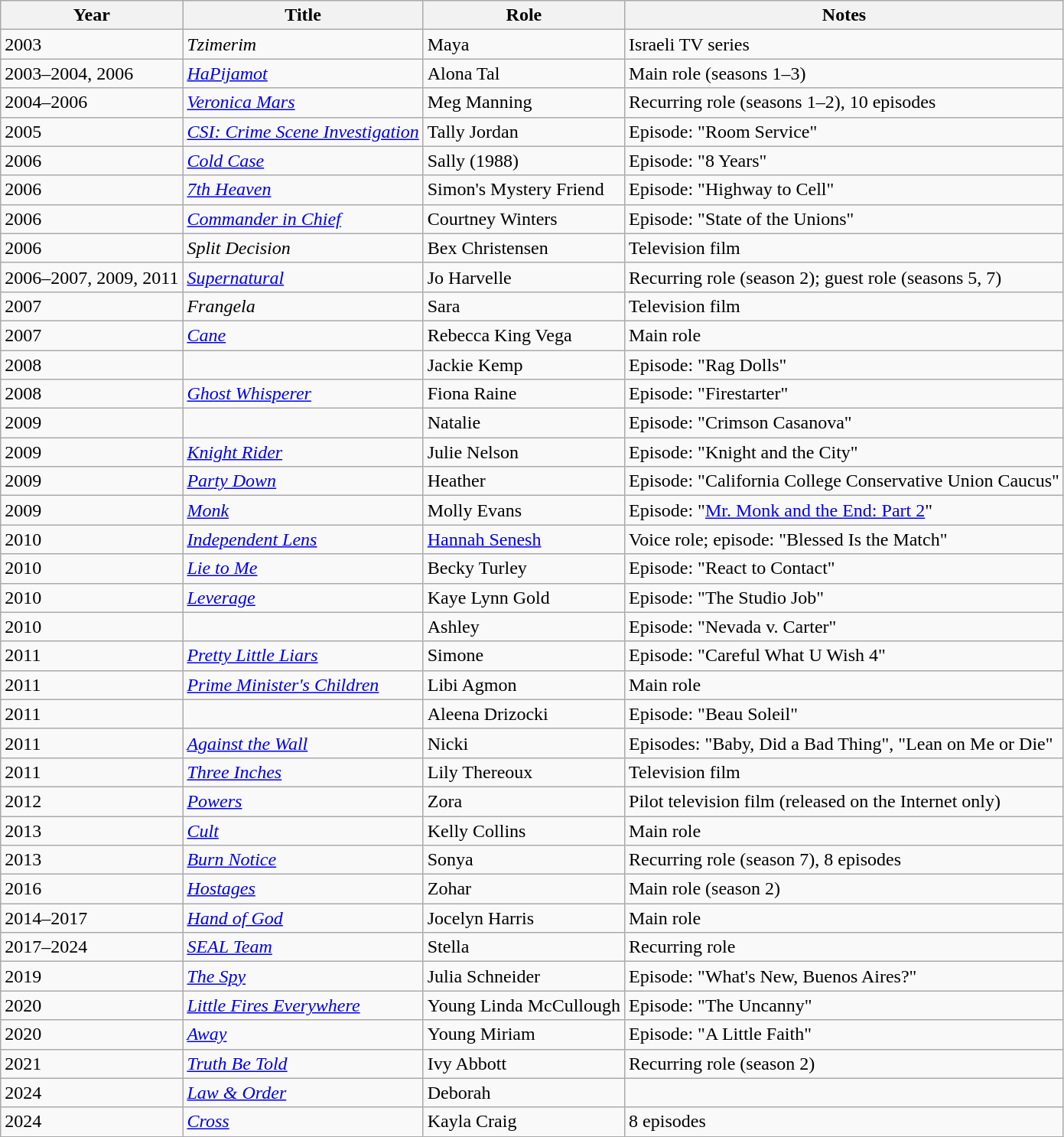<table class="wikitable sortable">
<tr>
<th>Year</th>
<th>Title</th>
<th>Role</th>
<th class="unsortable">Notes</th>
</tr>
<tr>
<td>2003</td>
<td><em>Tzimerim</em></td>
<td>Maya</td>
<td>Israeli TV series</td>
</tr>
<tr>
<td>2003–2004, 2006</td>
<td><em><a href='#'>HaPijamot</a></em></td>
<td>Alona Tal</td>
<td>Main role (seasons 1–3)</td>
</tr>
<tr>
<td>2004–2006</td>
<td><em><a href='#'>Veronica Mars</a></em></td>
<td>Meg Manning</td>
<td>Recurring role (seasons 1–2), 10 episodes</td>
</tr>
<tr>
<td>2005</td>
<td><em><a href='#'>CSI: Crime Scene Investigation</a></em></td>
<td>Tally Jordan</td>
<td>Episode: "Room Service"</td>
</tr>
<tr>
<td>2006</td>
<td><em><a href='#'>Cold Case</a></em></td>
<td>Sally (1988)</td>
<td>Episode: "8 Years"</td>
</tr>
<tr>
<td>2006</td>
<td><em><a href='#'>7th Heaven</a></em></td>
<td>Simon's Mystery Friend</td>
<td>Episode: "Highway to Cell"</td>
</tr>
<tr>
<td>2006</td>
<td><em><a href='#'>Commander in Chief</a></em></td>
<td>Courtney Winters</td>
<td>Episode: "State of the Unions"</td>
</tr>
<tr>
<td>2006</td>
<td><em>Split Decision</em></td>
<td>Bex Christensen</td>
<td>Television film</td>
</tr>
<tr>
<td>2006–2007, 2009, 2011</td>
<td><em><a href='#'>Supernatural</a></em></td>
<td>Jo Harvelle</td>
<td>Recurring role (season 2); guest role (seasons 5, 7)</td>
</tr>
<tr>
<td>2007</td>
<td><em>Frangela</em></td>
<td>Sara</td>
<td>Television film</td>
</tr>
<tr>
<td>2007</td>
<td><em><a href='#'>Cane</a></em></td>
<td>Rebecca King Vega</td>
<td>Main role</td>
</tr>
<tr>
<td>2008</td>
<td><em></em></td>
<td>Jackie Kemp</td>
<td>Episode: "Rag Dolls"</td>
</tr>
<tr>
<td>2008</td>
<td><em><a href='#'>Ghost Whisperer</a></em></td>
<td>Fiona Raine</td>
<td>Episode: "Firestarter"</td>
</tr>
<tr>
<td>2009</td>
<td><em></em></td>
<td>Natalie</td>
<td>Episode: "Crimson Casanova"</td>
</tr>
<tr>
<td>2009</td>
<td><em><a href='#'>Knight Rider</a></em></td>
<td>Julie Nelson</td>
<td>Episode: "Knight and the City"</td>
</tr>
<tr>
<td>2009</td>
<td><em><a href='#'>Party Down</a></em></td>
<td>Heather</td>
<td>Episode: "California College Conservative Union Caucus"</td>
</tr>
<tr>
<td>2009</td>
<td><em><a href='#'>Monk</a></em></td>
<td>Molly Evans</td>
<td>Episode: "<a href='#'>Mr. Monk and the End: Part 2</a>"</td>
</tr>
<tr>
<td>2010</td>
<td><em><a href='#'>Independent Lens</a></em></td>
<td><a href='#'>Hannah Senesh</a></td>
<td>Voice role; episode: "Blessed Is the Match"</td>
</tr>
<tr>
<td>2010</td>
<td><em><a href='#'>Lie to Me</a></em></td>
<td>Becky Turley</td>
<td>Episode: "React to Contact"</td>
</tr>
<tr>
<td>2010</td>
<td><em><a href='#'>Leverage</a></em></td>
<td>Kaye Lynn Gold</td>
<td>Episode: "The Studio Job"</td>
</tr>
<tr>
<td>2010</td>
<td><em></em></td>
<td>Ashley</td>
<td>Episode: "Nevada v. Carter"</td>
</tr>
<tr>
<td>2011</td>
<td><em><a href='#'>Pretty Little Liars</a></em></td>
<td>Simone</td>
<td>Episode: "Careful What U Wish 4"</td>
</tr>
<tr>
<td>2011</td>
<td><em><a href='#'>Prime Minister's Children</a></em></td>
<td>Libi Agmon</td>
<td>Main role</td>
</tr>
<tr>
<td>2011</td>
<td><em></em></td>
<td>Aleena Drizocki</td>
<td>Episode: "Beau Soleil"</td>
</tr>
<tr>
<td>2011</td>
<td><em><a href='#'>Against the Wall</a></em></td>
<td>Nicki</td>
<td>Episodes: "Baby, Did a Bad Thing", "Lean on Me or Die"</td>
</tr>
<tr>
<td>2011</td>
<td><em><a href='#'>Three Inches</a></em></td>
<td>Lily Thereoux</td>
<td>Television film</td>
</tr>
<tr>
<td>2012</td>
<td><em><a href='#'>Powers</a></em></td>
<td>Zora</td>
<td>Pilot television film (released on the Internet only)</td>
</tr>
<tr>
<td>2013</td>
<td><em><a href='#'>Cult</a></em></td>
<td>Kelly Collins</td>
<td>Main role</td>
</tr>
<tr>
<td>2013</td>
<td><em><a href='#'>Burn Notice</a></em></td>
<td>Sonya</td>
<td>Recurring role (season 7), 8 episodes</td>
</tr>
<tr>
<td>2016</td>
<td><em><a href='#'>Hostages</a></em></td>
<td>Zohar</td>
<td>Main role (season 2)</td>
</tr>
<tr>
<td>2014–2017</td>
<td><em><a href='#'>Hand of God</a></em></td>
<td>Jocelyn Harris</td>
<td>Main role</td>
</tr>
<tr>
<td>2017–2024</td>
<td><em><a href='#'>SEAL Team</a></em></td>
<td>Stella</td>
<td>Recurring role</td>
</tr>
<tr>
<td>2019</td>
<td><em><a href='#'>The Spy</a></em></td>
<td>Julia Schneider</td>
<td>Episode: "What's New, Buenos Aires?"</td>
</tr>
<tr>
<td>2020</td>
<td><em><a href='#'>Little Fires Everywhere</a></em></td>
<td>Young Linda McCullough</td>
<td>Episode: "The Uncanny"</td>
</tr>
<tr>
<td>2020</td>
<td><em><a href='#'>Away</a></em></td>
<td>Young Miriam</td>
<td>Episode: "A Little Faith"</td>
</tr>
<tr>
<td>2021</td>
<td><em><a href='#'>Truth Be Told</a></em></td>
<td>Ivy Abbott</td>
<td>Recurring role (season 2)</td>
</tr>
<tr>
<td>2024</td>
<td><em><a href='#'>Law & Order</a></em></td>
<td>Deborah</td>
</tr>
<tr>
<td>2024</td>
<td><em><a href='#'>Cross</a></em></td>
<td>Kayla Craig</td>
<td>8 episodes</td>
</tr>
</table>
